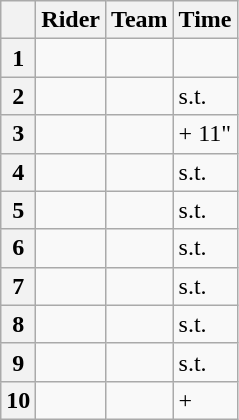<table class="wikitable">
<tr>
<th></th>
<th>Rider</th>
<th>Team</th>
<th>Time</th>
</tr>
<tr>
<th>1</th>
<td></td>
<td></td>
<td></td>
</tr>
<tr>
<th>2</th>
<td></td>
<td></td>
<td>s.t.</td>
</tr>
<tr>
<th>3</th>
<td></td>
<td></td>
<td>+ 11"</td>
</tr>
<tr>
<th>4</th>
<td></td>
<td></td>
<td>s.t.</td>
</tr>
<tr>
<th>5</th>
<td></td>
<td></td>
<td>s.t.</td>
</tr>
<tr>
<th>6</th>
<td></td>
<td></td>
<td>s.t.</td>
</tr>
<tr>
<th>7</th>
<td></td>
<td></td>
<td>s.t.</td>
</tr>
<tr>
<th>8</th>
<td></td>
<td></td>
<td>s.t.</td>
</tr>
<tr>
<th>9</th>
<td></td>
<td></td>
<td>s.t.</td>
</tr>
<tr>
<th>10</th>
<td></td>
<td></td>
<td>+</td>
</tr>
</table>
